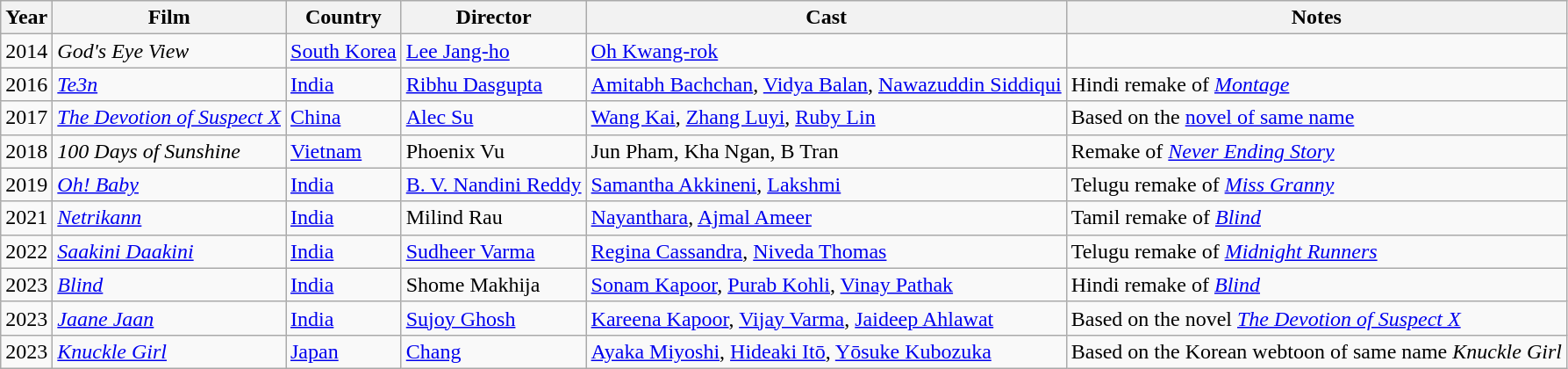<table class="wikitable">
<tr>
<th>Year</th>
<th>Film</th>
<th>Country</th>
<th>Director</th>
<th>Cast</th>
<th>Notes</th>
</tr>
<tr>
<td>2014</td>
<td><em>God's Eye View</em> </td>
<td><a href='#'>South Korea</a></td>
<td><a href='#'>Lee Jang-ho</a></td>
<td><a href='#'>Oh Kwang-rok</a></td>
<td></td>
</tr>
<tr>
<td>2016</td>
<td><em><a href='#'>Te3n </a></em> </td>
<td><a href='#'>India</a></td>
<td><a href='#'>Ribhu Dasgupta</a></td>
<td><a href='#'>Amitabh Bachchan</a>, <a href='#'>Vidya Balan</a>, <a href='#'>Nawazuddin Siddiqui</a></td>
<td>Hindi remake of <em><a href='#'>Montage</a></em></td>
</tr>
<tr>
<td>2017</td>
<td><em><a href='#'>The Devotion of Suspect X</a></em></td>
<td><a href='#'>China</a></td>
<td><a href='#'>Alec Su</a></td>
<td><a href='#'>Wang Kai</a>, <a href='#'>Zhang Luyi</a>, <a href='#'>Ruby Lin</a></td>
<td>Based on the <a href='#'>novel of same name</a></td>
</tr>
<tr>
<td>2018</td>
<td><em>100 Days of Sunshine</em> </td>
<td><a href='#'>Vietnam</a></td>
<td>Phoenix Vu</td>
<td>Jun Pham, Kha Ngan, B Tran</td>
<td>Remake of <em><a href='#'>Never Ending Story</a></em></td>
</tr>
<tr>
<td>2019</td>
<td "><em><a href='#'>Oh! Baby</a> </em></td>
<td><a href='#'>India</a></td>
<td><a href='#'>B. V. Nandini Reddy</a></td>
<td><a href='#'>Samantha Akkineni</a>, <a href='#'>Lakshmi</a></td>
<td>Telugu remake of <em><a href='#'>Miss Granny</a></em></td>
</tr>
<tr>
<td>2021</td>
<td "><em><a href='#'>Netrikann</a></em></td>
<td><a href='#'>India</a></td>
<td>Milind Rau</td>
<td><a href='#'>Nayanthara</a>, <a href='#'>Ajmal Ameer</a></td>
<td>Tamil remake of <em><a href='#'>Blind</a></em></td>
</tr>
<tr>
<td>2022</td>
<td><em><a href='#'>Saakini Daakini</a></em></td>
<td><a href='#'>India</a></td>
<td><a href='#'>Sudheer Varma</a></td>
<td><a href='#'>Regina Cassandra</a>, <a href='#'>Niveda Thomas</a></td>
<td>Telugu remake of <em><a href='#'>Midnight Runners</a></em></td>
</tr>
<tr>
<td>2023</td>
<td><em><a href='#'>Blind</a></em></td>
<td><a href='#'>India</a></td>
<td>Shome Makhija</td>
<td><a href='#'>Sonam Kapoor</a>, <a href='#'>Purab Kohli</a>, <a href='#'>Vinay Pathak</a></td>
<td>Hindi remake of <em><a href='#'>Blind</a></em></td>
</tr>
<tr>
<td>2023</td>
<td><em><a href='#'>Jaane Jaan</a></em></td>
<td><a href='#'>India</a></td>
<td><a href='#'>Sujoy Ghosh</a></td>
<td><a href='#'>Kareena Kapoor</a>, <a href='#'>Vijay Varma</a>, <a href='#'>Jaideep Ahlawat</a></td>
<td>Based on the novel <em><a href='#'>The Devotion of Suspect X</a></em></td>
</tr>
<tr>
<td>2023</td>
<td><em><a href='#'>Knuckle Girl</a></em></td>
<td><a href='#'>Japan</a></td>
<td><a href='#'>Chang</a></td>
<td><a href='#'>Ayaka Miyoshi</a>, <a href='#'>Hideaki Itō</a>, <a href='#'>Yōsuke Kubozuka</a></td>
<td>Based on the Korean webtoon of same name <em>Knuckle Girl</em></td>
</tr>
</table>
